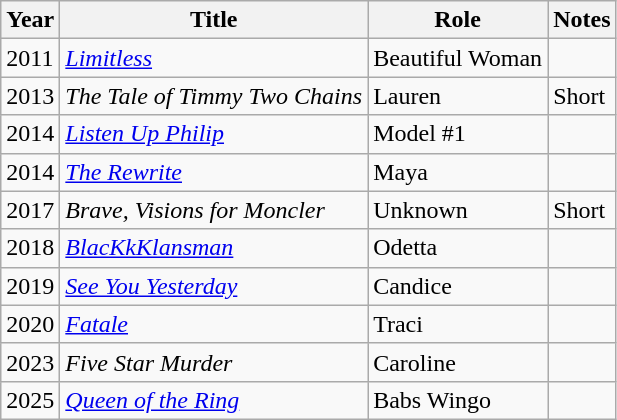<table class="wikitable sortable">
<tr>
<th>Year</th>
<th>Title</th>
<th>Role</th>
<th>Notes</th>
</tr>
<tr>
<td>2011</td>
<td><em><a href='#'>Limitless</a></em></td>
<td>Beautiful Woman</td>
<td></td>
</tr>
<tr>
<td>2013</td>
<td><em>The Tale of Timmy Two Chains</em></td>
<td>Lauren</td>
<td>Short</td>
</tr>
<tr>
<td>2014</td>
<td><em><a href='#'>Listen Up Philip</a></em></td>
<td>Model #1</td>
<td></td>
</tr>
<tr>
<td>2014</td>
<td><em><a href='#'>The Rewrite</a></em></td>
<td>Maya</td>
<td></td>
</tr>
<tr>
<td>2017</td>
<td><em>Brave, Visions for Moncler</em></td>
<td>Unknown</td>
<td>Short</td>
</tr>
<tr>
<td>2018</td>
<td><em><a href='#'>BlacKkKlansman</a></em></td>
<td>Odetta</td>
<td></td>
</tr>
<tr>
<td>2019</td>
<td><em><a href='#'>See You Yesterday</a></em></td>
<td>Candice</td>
<td></td>
</tr>
<tr>
<td>2020</td>
<td><em><a href='#'>Fatale</a></em></td>
<td>Traci</td>
<td></td>
</tr>
<tr>
<td>2023</td>
<td><em>Five Star Murder</em></td>
<td>Caroline</td>
<td></td>
</tr>
<tr>
<td>2025</td>
<td><em><a href='#'>Queen of the Ring</a></em></td>
<td>Babs Wingo</td>
<td></td>
</tr>
</table>
